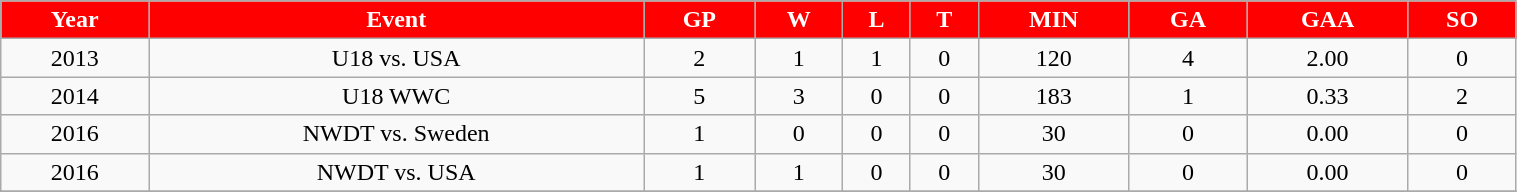<table class="wikitable" style="width:80%;">
<tr style="text-align:center; background:red; color:#fff;">
<td><strong>Year</strong></td>
<td><strong>Event</strong></td>
<td><strong>GP</strong></td>
<td><strong>W</strong></td>
<td><strong>L</strong></td>
<td><strong>T</strong></td>
<td><strong>MIN</strong></td>
<td><strong>GA</strong></td>
<td><strong>GAA</strong></td>
<td><strong>SO</strong></td>
</tr>
<tr style="text-align:center;" bgcolor="">
<td>2013</td>
<td>U18 vs. USA</td>
<td>2</td>
<td>1</td>
<td>1</td>
<td>0</td>
<td>120</td>
<td>4</td>
<td>2.00</td>
<td>0</td>
</tr>
<tr style="text-align:center;" bgcolor="">
<td>2014</td>
<td>U18 WWC</td>
<td>5</td>
<td>3</td>
<td>0</td>
<td>0</td>
<td>183</td>
<td>1</td>
<td>0.33</td>
<td>2</td>
</tr>
<tr style="text-align:center;" bgcolor="">
<td>2016</td>
<td>NWDT vs. Sweden</td>
<td>1</td>
<td>0</td>
<td>0</td>
<td>0</td>
<td>30</td>
<td>0</td>
<td>0.00</td>
<td>0</td>
</tr>
<tr style="text-align:center;" bgcolor="">
<td>2016</td>
<td>NWDT vs. USA</td>
<td>1</td>
<td>1</td>
<td>0</td>
<td>0</td>
<td>30</td>
<td>0</td>
<td>0.00</td>
<td>0</td>
</tr>
<tr style="text-align:center;" bgcolor="">
</tr>
</table>
